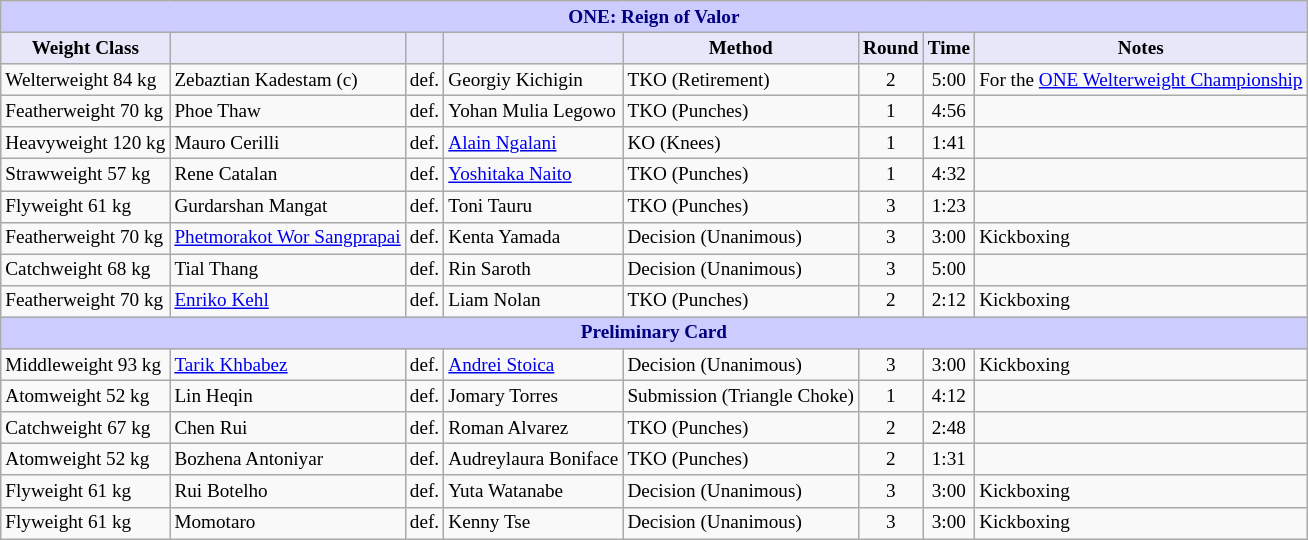<table class="wikitable" style="font-size: 80%;">
<tr>
<th colspan="8" style="background-color: #ccf; color: #000080; text-align: center;"><strong>ONE: Reign of Valor</strong></th>
</tr>
<tr>
<th colspan="1" style="background-color: #E6E8FA; color: #000000; text-align: center;">Weight Class</th>
<th colspan="1" style="background-color: #E6E8FA; color: #000000; text-align: center;"></th>
<th colspan="1" style="background-color: #E6E8FA; color: #000000; text-align: center;"></th>
<th colspan="1" style="background-color: #E6E8FA; color: #000000; text-align: center;"></th>
<th colspan="1" style="background-color: #E6E8FA; color: #000000; text-align: center;">Method</th>
<th colspan="1" style="background-color: #E6E8FA; color: #000000; text-align: center;">Round</th>
<th colspan="1" style="background-color: #E6E8FA; color: #000000; text-align: center;">Time</th>
<th colspan="1" style="background-color: #E6E8FA; color: #000000; text-align: center;">Notes</th>
</tr>
<tr>
<td>Welterweight 84 kg</td>
<td> Zebaztian Kadestam (c)</td>
<td>def.</td>
<td> Georgiy Kichigin</td>
<td>TKO (Retirement)</td>
<td align=center>2</td>
<td align=center>5:00</td>
<td>For the <a href='#'>ONE Welterweight Championship</a></td>
</tr>
<tr>
<td>Featherweight 70 kg</td>
<td> Phoe Thaw</td>
<td>def.</td>
<td> Yohan Mulia Legowo</td>
<td>TKO (Punches)</td>
<td align=center>1</td>
<td align=center>4:56</td>
<td></td>
</tr>
<tr>
<td>Heavyweight 120 kg</td>
<td> Mauro Cerilli</td>
<td>def.</td>
<td> <a href='#'>Alain Ngalani</a></td>
<td>KO (Knees)</td>
<td align=center>1</td>
<td align=center>1:41</td>
<td></td>
</tr>
<tr>
<td>Strawweight 57 kg</td>
<td> Rene Catalan</td>
<td>def.</td>
<td> <a href='#'>Yoshitaka Naito</a></td>
<td>TKO (Punches)</td>
<td align=center>1</td>
<td align=center>4:32</td>
<td></td>
</tr>
<tr>
<td>Flyweight 61 kg</td>
<td> Gurdarshan Mangat</td>
<td>def.</td>
<td> Toni Tauru</td>
<td>TKO (Punches)</td>
<td align=center>3</td>
<td align=center>1:23</td>
<td></td>
</tr>
<tr>
<td>Featherweight 70 kg</td>
<td> <a href='#'>Phetmorakot Wor Sangprapai</a></td>
<td>def.</td>
<td> Kenta Yamada</td>
<td>Decision (Unanimous)</td>
<td align=center>3</td>
<td align=center>3:00</td>
<td>Kickboxing</td>
</tr>
<tr>
<td>Catchweight 68 kg</td>
<td> Tial Thang</td>
<td>def.</td>
<td> Rin Saroth</td>
<td>Decision (Unanimous)</td>
<td align=center>3</td>
<td align=center>5:00</td>
<td></td>
</tr>
<tr>
<td>Featherweight 70 kg</td>
<td> <a href='#'>Enriko Kehl</a></td>
<td>def.</td>
<td> Liam Nolan</td>
<td>TKO (Punches)</td>
<td align=center>2</td>
<td align=center>2:12</td>
<td>Kickboxing</td>
</tr>
<tr>
<th colspan="8" style="background-color: #ccf; color: #000080; text-align: center;"><strong>Preliminary Card</strong></th>
</tr>
<tr>
<td>Middleweight 93 kg</td>
<td> <a href='#'>Tarik Khbabez</a></td>
<td>def.</td>
<td> <a href='#'>Andrei Stoica</a></td>
<td>Decision (Unanimous)</td>
<td align=center>3</td>
<td align=center>3:00</td>
<td>Kickboxing</td>
</tr>
<tr>
<td>Atomweight 52 kg</td>
<td> Lin Heqin</td>
<td>def.</td>
<td> Jomary Torres</td>
<td>Submission (Triangle Choke)</td>
<td align=center>1</td>
<td align=center>4:12</td>
<td></td>
</tr>
<tr>
<td>Catchweight 67 kg</td>
<td> Chen Rui</td>
<td>def.</td>
<td> Roman Alvarez</td>
<td>TKO (Punches)</td>
<td align=center>2</td>
<td align=center>2:48</td>
<td></td>
</tr>
<tr>
<td>Atomweight 52 kg</td>
<td> Bozhena Antoniyar</td>
<td>def.</td>
<td> Audreylaura Boniface</td>
<td>TKO (Punches)</td>
<td align=center>2</td>
<td align=center>1:31</td>
<td></td>
</tr>
<tr>
<td>Flyweight 61 kg</td>
<td> Rui Botelho</td>
<td>def.</td>
<td> Yuta Watanabe</td>
<td>Decision (Unanimous)</td>
<td align=center>3</td>
<td align=center>3:00</td>
<td>Kickboxing</td>
</tr>
<tr>
<td>Flyweight 61 kg</td>
<td> Momotaro</td>
<td>def.</td>
<td> Kenny Tse</td>
<td>Decision (Unanimous)</td>
<td align=center>3</td>
<td align=center>3:00</td>
<td>Kickboxing</td>
</tr>
</table>
